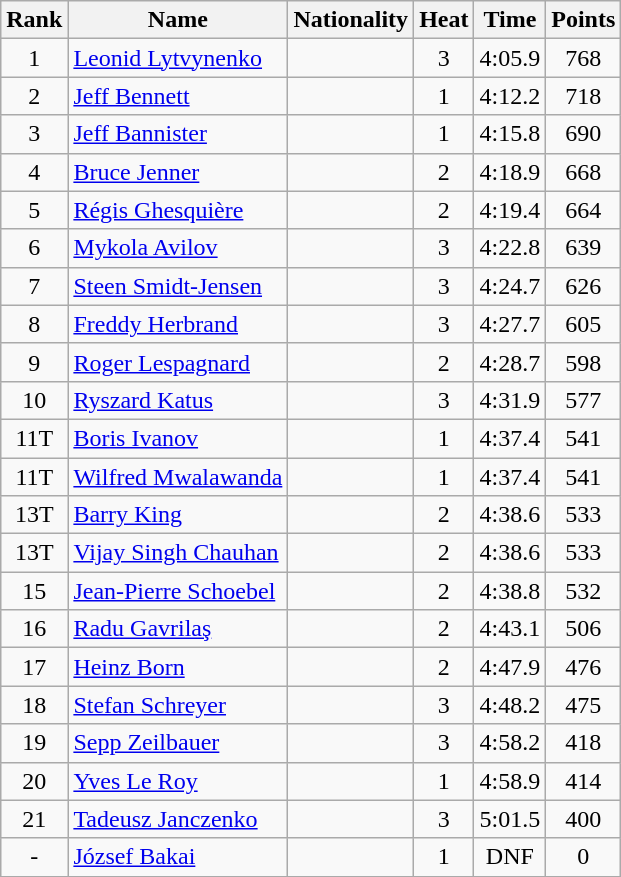<table class="wikitable sortable" style="text-align:center">
<tr>
<th>Rank</th>
<th>Name</th>
<th>Nationality</th>
<th>Heat</th>
<th>Time</th>
<th>Points</th>
</tr>
<tr>
<td>1</td>
<td align=left><a href='#'>Leonid Lytvynenko</a></td>
<td align=left></td>
<td>3</td>
<td>4:05.9</td>
<td>768</td>
</tr>
<tr>
<td>2</td>
<td align=left><a href='#'>Jeff Bennett</a></td>
<td align=left></td>
<td>1</td>
<td>4:12.2</td>
<td>718</td>
</tr>
<tr>
<td>3</td>
<td align=left><a href='#'>Jeff Bannister</a></td>
<td align=left></td>
<td>1</td>
<td>4:15.8</td>
<td>690</td>
</tr>
<tr>
<td>4</td>
<td align=left><a href='#'>Bruce Jenner</a></td>
<td align=left></td>
<td>2</td>
<td>4:18.9</td>
<td>668</td>
</tr>
<tr>
<td>5</td>
<td align=left><a href='#'>Régis Ghesquière</a></td>
<td align=left></td>
<td>2</td>
<td>4:19.4</td>
<td>664</td>
</tr>
<tr>
<td>6</td>
<td align=left><a href='#'>Mykola Avilov</a></td>
<td align=left></td>
<td>3</td>
<td>4:22.8</td>
<td>639</td>
</tr>
<tr>
<td>7</td>
<td align=left><a href='#'>Steen Smidt-Jensen</a></td>
<td align=left></td>
<td>3</td>
<td>4:24.7</td>
<td>626</td>
</tr>
<tr>
<td>8</td>
<td align=left><a href='#'>Freddy Herbrand</a></td>
<td align=left></td>
<td>3</td>
<td>4:27.7</td>
<td>605</td>
</tr>
<tr>
<td>9</td>
<td align=left><a href='#'>Roger Lespagnard</a></td>
<td align=left></td>
<td>2</td>
<td>4:28.7</td>
<td>598</td>
</tr>
<tr>
<td>10</td>
<td align=left><a href='#'>Ryszard Katus</a></td>
<td align=left></td>
<td>3</td>
<td>4:31.9</td>
<td>577</td>
</tr>
<tr>
<td>11T</td>
<td align=left><a href='#'>Boris Ivanov</a></td>
<td align=left></td>
<td>1</td>
<td>4:37.4</td>
<td>541</td>
</tr>
<tr>
<td>11T</td>
<td align=left><a href='#'>Wilfred Mwalawanda</a></td>
<td align=left></td>
<td>1</td>
<td>4:37.4</td>
<td>541</td>
</tr>
<tr>
<td>13T</td>
<td align=left><a href='#'>Barry King</a></td>
<td align=left></td>
<td>2</td>
<td>4:38.6</td>
<td>533</td>
</tr>
<tr>
<td>13T</td>
<td align=left><a href='#'>Vijay Singh Chauhan</a></td>
<td align=left></td>
<td>2</td>
<td>4:38.6</td>
<td>533</td>
</tr>
<tr>
<td>15</td>
<td align=left><a href='#'>Jean-Pierre Schoebel</a></td>
<td align=left></td>
<td>2</td>
<td>4:38.8</td>
<td>532</td>
</tr>
<tr>
<td>16</td>
<td align=left><a href='#'>Radu Gavrilaş</a></td>
<td align=left></td>
<td>2</td>
<td>4:43.1</td>
<td>506</td>
</tr>
<tr>
<td>17</td>
<td align=left><a href='#'>Heinz Born</a></td>
<td align=left></td>
<td>2</td>
<td>4:47.9</td>
<td>476</td>
</tr>
<tr>
<td>18</td>
<td align=left><a href='#'>Stefan Schreyer</a></td>
<td align=left></td>
<td>3</td>
<td>4:48.2</td>
<td>475</td>
</tr>
<tr>
<td>19</td>
<td align=left><a href='#'>Sepp Zeilbauer</a></td>
<td align=left></td>
<td>3</td>
<td>4:58.2</td>
<td>418</td>
</tr>
<tr>
<td>20</td>
<td align=left><a href='#'>Yves Le Roy</a></td>
<td align=left></td>
<td>1</td>
<td>4:58.9</td>
<td>414</td>
</tr>
<tr>
<td>21</td>
<td align=left><a href='#'>Tadeusz Janczenko</a></td>
<td align=left></td>
<td>3</td>
<td>5:01.5</td>
<td>400</td>
</tr>
<tr>
<td>-</td>
<td align=left><a href='#'>József Bakai</a></td>
<td align=left></td>
<td>1</td>
<td>DNF</td>
<td>0</td>
</tr>
<tr>
</tr>
</table>
